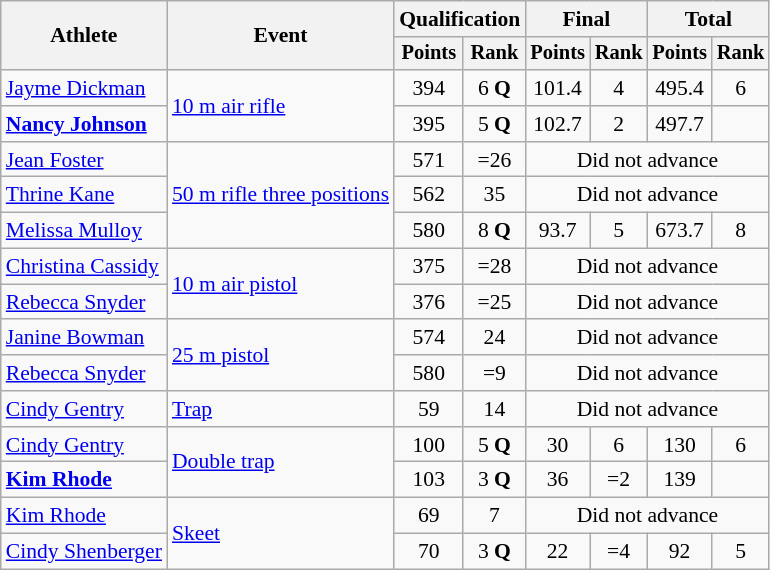<table class=wikitable style=font-size:90%;text-align:center>
<tr>
<th rowspan=2>Athlete</th>
<th rowspan=2>Event</th>
<th colspan=2>Qualification</th>
<th colspan=2>Final</th>
<th colspan=2>Total</th>
</tr>
<tr style=font-size:95%>
<th>Points</th>
<th>Rank</th>
<th>Points</th>
<th>Rank</th>
<th>Points</th>
<th>Rank</th>
</tr>
<tr>
<td align=left><a href='#'>Jayme Dickman</a></td>
<td align=left rowspan=2><a href='#'>10 m air rifle</a></td>
<td>394</td>
<td>6 <strong>Q</strong></td>
<td>101.4</td>
<td>4</td>
<td>495.4</td>
<td>6</td>
</tr>
<tr>
<td align=left><strong><a href='#'>Nancy Johnson</a></strong></td>
<td>395</td>
<td>5 <strong>Q</strong></td>
<td>102.7</td>
<td>2</td>
<td>497.7</td>
<td></td>
</tr>
<tr>
<td align=left><a href='#'>Jean Foster</a></td>
<td align=left rowspan=3><a href='#'>50 m rifle three positions</a></td>
<td>571</td>
<td>=26</td>
<td colspan=4>Did not advance</td>
</tr>
<tr>
<td align=left><a href='#'>Thrine Kane</a></td>
<td>562</td>
<td>35</td>
<td colspan=4>Did not advance</td>
</tr>
<tr>
<td align=left><a href='#'>Melissa Mulloy</a></td>
<td>580</td>
<td>8 <strong>Q</strong></td>
<td>93.7</td>
<td>5</td>
<td>673.7</td>
<td>8</td>
</tr>
<tr>
<td align=left><a href='#'>Christina Cassidy</a></td>
<td align=left rowspan=2><a href='#'>10 m air pistol</a></td>
<td>375</td>
<td>=28</td>
<td colspan=4>Did not advance</td>
</tr>
<tr>
<td align=left><a href='#'>Rebecca Snyder</a></td>
<td>376</td>
<td>=25</td>
<td colspan=4>Did not advance</td>
</tr>
<tr>
<td align=left><a href='#'>Janine Bowman</a></td>
<td align=left rowspan=2><a href='#'>25 m pistol</a></td>
<td>574</td>
<td>24</td>
<td colspan=4>Did not advance</td>
</tr>
<tr>
<td align=left><a href='#'>Rebecca Snyder</a></td>
<td>580</td>
<td>=9</td>
<td colspan=4>Did not advance</td>
</tr>
<tr>
<td align=left><a href='#'>Cindy Gentry</a></td>
<td align=left><a href='#'>Trap</a></td>
<td>59</td>
<td>14</td>
<td colspan=4>Did not advance</td>
</tr>
<tr>
<td align=left><a href='#'>Cindy Gentry</a></td>
<td align=left rowspan=2><a href='#'>Double trap</a></td>
<td>100</td>
<td>5 <strong>Q</strong></td>
<td>30</td>
<td>6</td>
<td>130</td>
<td>6</td>
</tr>
<tr>
<td align=left><strong><a href='#'>Kim Rhode</a></strong></td>
<td>103</td>
<td>3 <strong>Q</strong></td>
<td>36</td>
<td>=2</td>
<td>139</td>
<td></td>
</tr>
<tr>
<td align=left><a href='#'>Kim Rhode</a></td>
<td align=left rowspan=2><a href='#'>Skeet</a></td>
<td>69</td>
<td>7</td>
<td colspan=4>Did not advance</td>
</tr>
<tr>
<td align=left><a href='#'>Cindy Shenberger</a></td>
<td>70</td>
<td>3 <strong>Q</strong></td>
<td>22</td>
<td>=4</td>
<td>92</td>
<td>5</td>
</tr>
</table>
